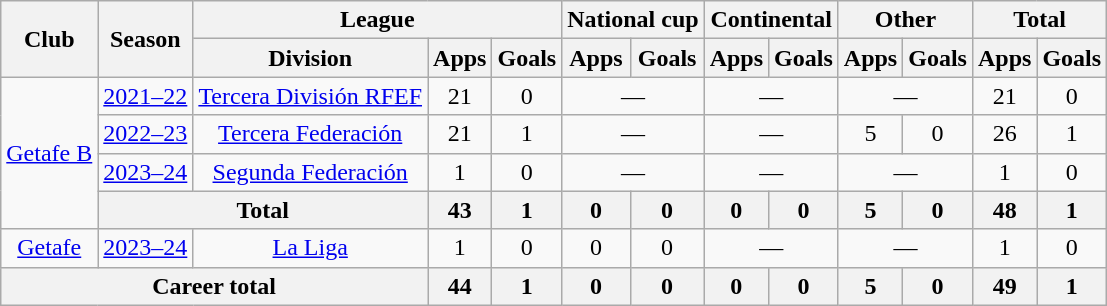<table class="wikitable" style="text-align:center">
<tr>
<th rowspan="2">Club</th>
<th rowspan="2">Season</th>
<th colspan="3">League</th>
<th colspan="2">National cup</th>
<th colspan="2">Continental</th>
<th colspan="2">Other</th>
<th colspan="2">Total</th>
</tr>
<tr>
<th>Division</th>
<th>Apps</th>
<th>Goals</th>
<th>Apps</th>
<th>Goals</th>
<th>Apps</th>
<th>Goals</th>
<th>Apps</th>
<th>Goals</th>
<th>Apps</th>
<th>Goals</th>
</tr>
<tr>
<td rowspan="4"><a href='#'>Getafe B</a></td>
<td><a href='#'>2021–22</a></td>
<td><a href='#'>Tercera División RFEF</a></td>
<td>21</td>
<td>0</td>
<td colspan="2">—</td>
<td colspan="2">—</td>
<td colspan="2">—</td>
<td>21</td>
<td>0</td>
</tr>
<tr>
<td><a href='#'>2022–23</a></td>
<td><a href='#'>Tercera Federación</a></td>
<td>21</td>
<td>1</td>
<td colspan="2">—</td>
<td colspan="2">—</td>
<td>5</td>
<td>0</td>
<td>26</td>
<td>1</td>
</tr>
<tr>
<td><a href='#'>2023–24</a></td>
<td><a href='#'>Segunda Federación</a></td>
<td>1</td>
<td>0</td>
<td colspan="2">—</td>
<td colspan="2">—</td>
<td colspan="2">—</td>
<td>1</td>
<td>0</td>
</tr>
<tr>
<th colspan="2">Total</th>
<th>43</th>
<th>1</th>
<th>0</th>
<th>0</th>
<th>0</th>
<th>0</th>
<th>5</th>
<th>0</th>
<th>48</th>
<th>1</th>
</tr>
<tr>
<td><a href='#'>Getafe</a></td>
<td><a href='#'>2023–24</a></td>
<td><a href='#'>La Liga</a></td>
<td>1</td>
<td>0</td>
<td>0</td>
<td>0</td>
<td colspan="2">—</td>
<td colspan="2">—</td>
<td>1</td>
<td>0</td>
</tr>
<tr>
<th colspan="3">Career total</th>
<th>44</th>
<th>1</th>
<th>0</th>
<th>0</th>
<th>0</th>
<th>0</th>
<th>5</th>
<th>0</th>
<th>49</th>
<th>1</th>
</tr>
</table>
